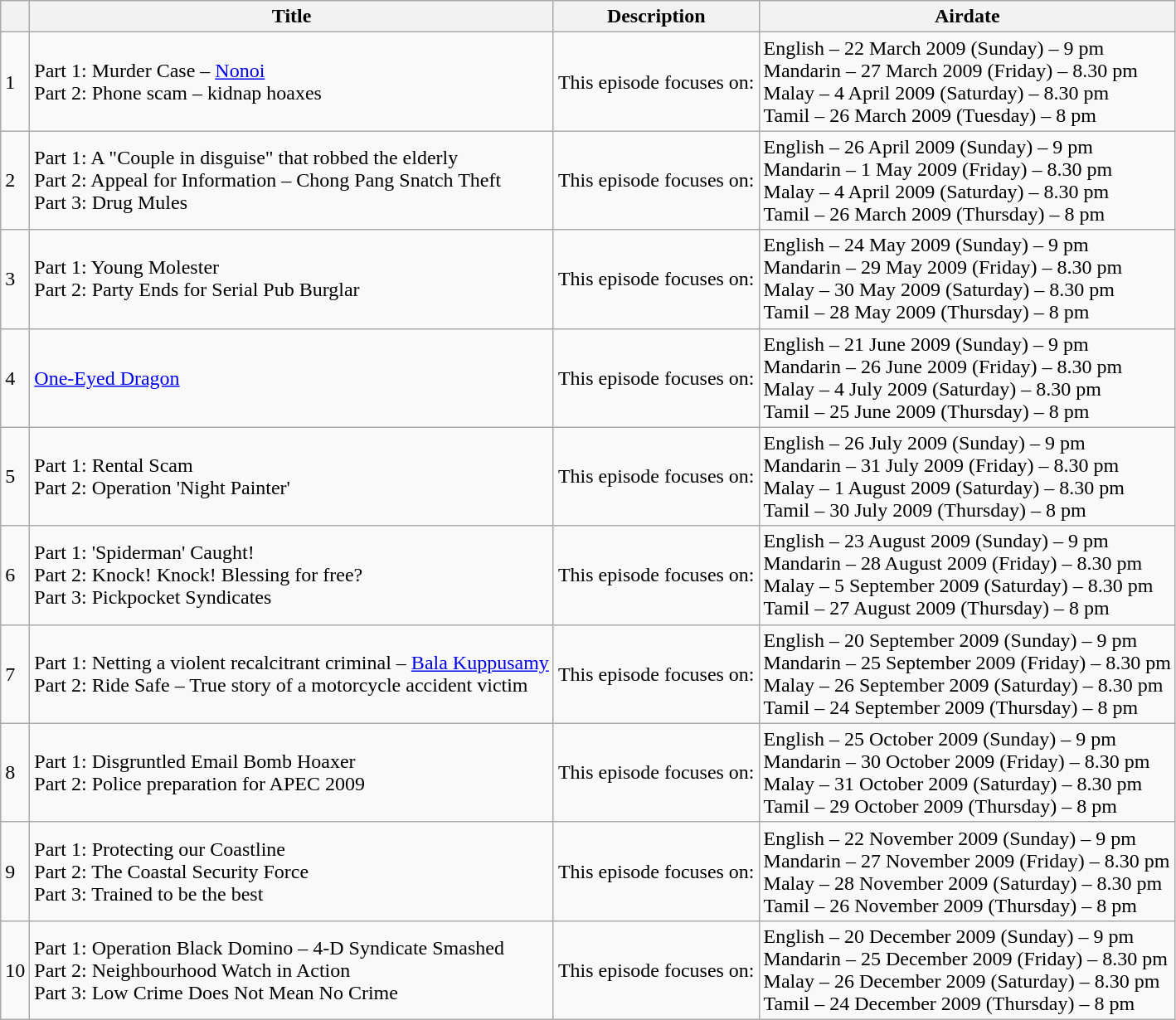<table class="wikitable">
<tr>
<th></th>
<th>Title</th>
<th>Description</th>
<th>Airdate</th>
</tr>
<tr>
<td>1</td>
<td>Part 1: Murder Case – <a href='#'>Nonoi</a> <br>Part 2: Phone scam – kidnap hoaxes</td>
<td>This episode focuses on:</td>
<td>English – 22 March 2009 (Sunday) – 9 pm<br>Mandarin – 27 March 2009 (Friday) – 8.30 pm <br>Malay – 4 April 2009 (Saturday) – 8.30 pm <br>Tamil – 26 March 2009 (Tuesday) – 8 pm</td>
</tr>
<tr>
<td>2</td>
<td>Part 1: A "Couple in disguise" that robbed the elderly <br>Part 2: Appeal for Information – Chong Pang Snatch Theft <br>Part 3: Drug Mules</td>
<td>This episode focuses on:</td>
<td>English – 26 April 2009 (Sunday) – 9 pm<br>Mandarin – 1 May 2009 (Friday) – 8.30 pm<br>Malay – 4 April 2009 (Saturday) – 8.30 pm <br>Tamil – 26 March 2009 (Thursday) – 8 pm</td>
</tr>
<tr>
<td>3</td>
<td>Part 1: Young Molester <br>Part 2: Party Ends for Serial Pub Burglar</td>
<td>This episode focuses on:</td>
<td>English – 24 May 2009 (Sunday) – 9 pm<br>Mandarin – 29 May 2009 (Friday) – 8.30 pm <br>Malay – 30 May 2009 (Saturday) – 8.30 pm <br>Tamil – 28 May 2009 (Thursday) – 8 pm</td>
</tr>
<tr>
<td>4</td>
<td><a href='#'>One-Eyed Dragon</a></td>
<td>This episode focuses on:</td>
<td>English – 21 June 2009 (Sunday) – 9 pm<br>Mandarin – 26 June 2009 (Friday) – 8.30 pm <br>Malay – 4 July 2009 (Saturday) – 8.30 pm <br>Tamil – 25 June 2009 (Thursday) – 8 pm</td>
</tr>
<tr>
<td>5</td>
<td>Part 1: Rental Scam <br>Part 2: Operation 'Night Painter'</td>
<td>This episode focuses on:</td>
<td>English – 26 July 2009 (Sunday) – 9 pm<br>Mandarin – 31 July 2009 (Friday) – 8.30 pm<br>Malay – 1 August 2009 (Saturday) – 8.30 pm <br>Tamil – 30 July 2009 (Thursday) – 8 pm</td>
</tr>
<tr>
<td>6</td>
<td>Part 1: 'Spiderman' Caught! <br>Part 2: Knock! Knock! Blessing for free? <br>Part 3: Pickpocket Syndicates</td>
<td>This episode focuses on:</td>
<td>English – 23 August 2009 (Sunday) – 9 pm<br>Mandarin – 28 August 2009 (Friday) – 8.30 pm <br>Malay – 5 September 2009 (Saturday) – 8.30 pm <br>Tamil – 27 August 2009 (Thursday) – 8 pm</td>
</tr>
<tr>
<td>7</td>
<td>Part 1: Netting a violent recalcitrant criminal – <a href='#'>Bala Kuppusamy</a> <br>Part 2: Ride Safe – True story of a motorcycle accident victim</td>
<td>This episode focuses on:</td>
<td>English – 20 September 2009 (Sunday) – 9 pm<br>Mandarin – 25 September 2009 (Friday) – 8.30 pm <br>Malay – 26 September 2009 (Saturday) – 8.30 pm <br>Tamil – 24 September 2009 (Thursday) – 8 pm</td>
</tr>
<tr>
<td>8</td>
<td>Part 1: Disgruntled Email Bomb Hoaxer <br>Part 2: Police preparation for APEC 2009</td>
<td>This episode focuses on:</td>
<td>English – 25 October 2009 (Sunday) – 9 pm<br>Mandarin – 30 October 2009 (Friday) – 8.30 pm <br>Malay – 31 October 2009 (Saturday) – 8.30 pm <br>Tamil – 29 October 2009 (Thursday) – 8 pm</td>
</tr>
<tr>
<td>9</td>
<td>Part 1: Protecting our Coastline <br>Part 2: The Coastal Security Force <br>Part 3: Trained to be the best</td>
<td>This episode focuses on:</td>
<td>English – 22 November 2009 (Sunday) – 9 pm<br>Mandarin – 27 November 2009 (Friday) – 8.30 pm <br>Malay – 28 November 2009 (Saturday) – 8.30 pm <br>Tamil – 26 November 2009 (Thursday) – 8 pm</td>
</tr>
<tr>
<td>10</td>
<td>Part 1: Operation Black Domino – 4-D Syndicate Smashed <br>Part 2: Neighbourhood Watch in Action <br>Part 3: Low Crime Does Not Mean No Crime</td>
<td>This episode focuses on:</td>
<td>English – 20 December 2009 (Sunday) – 9 pm<br>Mandarin – 25 December 2009 (Friday) – 8.30 pm <br>Malay – 26 December 2009 (Saturday) – 8.30 pm <br>Tamil – 24 December 2009 (Thursday) – 8 pm</td>
</tr>
</table>
